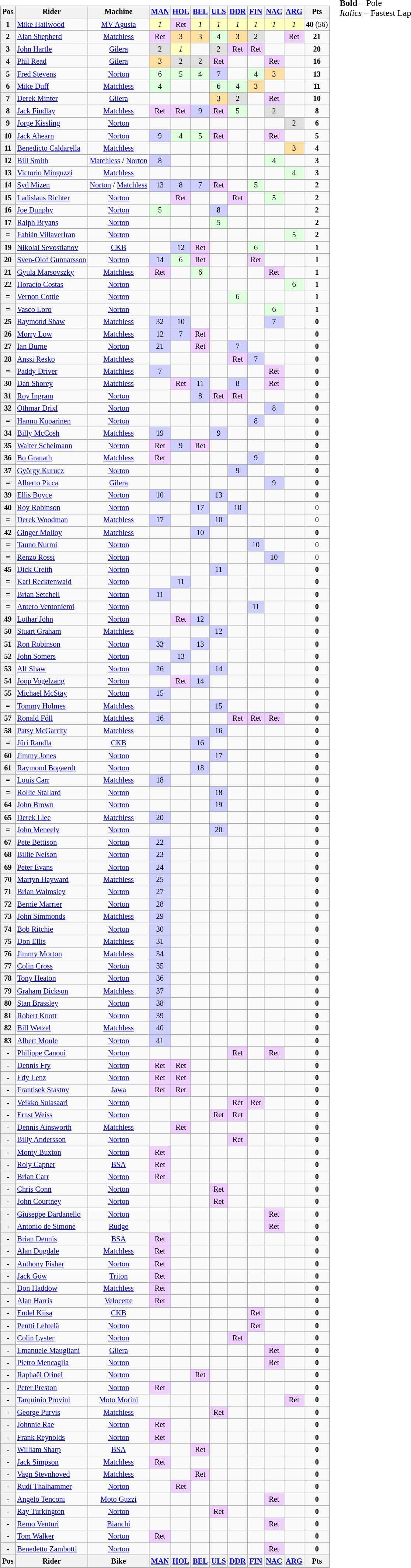<table>
<tr>
<td><br><table class="wikitable" style="font-size: 85%; text-align:center">
<tr valign="top">
<th valign="middle">Pos</th>
<th valign="middle">Rider</th>
<th valign="middle">Machine</th>
<th><a href='#'>MAN</a><br></th>
<th><a href='#'>HOL</a><br></th>
<th><a href='#'>BEL</a><br></th>
<th><a href='#'>ULS</a><br></th>
<th><a href='#'>DDR</a><br></th>
<th><a href='#'>FIN</a><br></th>
<th><a href='#'>NAC</a><br></th>
<th><a href='#'>ARG</a><br></th>
<th valign="middle">Pts</th>
</tr>
<tr>
<th>1</th>
<td align="left"> <a href='#'>Mike Hailwood</a></td>
<td><a href='#'>MV Agusta</a></td>
<td style="background:#ffffbf;"><em>1</em></td>
<td style="background:#efcfff;">Ret</td>
<td style="background:#ffffbf;"><em>1</em></td>
<td style="background:#ffffbf;"><em>1</em></td>
<td style="background:#ffffbf;"><em>1</em></td>
<td style="background:#ffffbf;"><em>1</em></td>
<td style="background:#ffffbf;"><em>1</em></td>
<td style="background:#ffffbf;"><em>1</em></td>
<td><strong>40</strong> (56)</td>
</tr>
<tr>
<th>2</th>
<td align="left"> <a href='#'>Alan Shepherd</a></td>
<td><a href='#'>Matchless</a></td>
<td style="background:#efcfff;">Ret</td>
<td style="background:#ffdf9f;">3</td>
<td style="background:#ffdf9f;">3</td>
<td style="background:#dfffdf;">4</td>
<td style="background:#ffdf9f;">3</td>
<td style="background:#dfdfdf;">2</td>
<td></td>
<td style="background:#efcfff;">Ret</td>
<td><strong>21</strong></td>
</tr>
<tr>
<th>3</th>
<td align="left"> <a href='#'>John Hartle</a></td>
<td><a href='#'>Gilera</a></td>
<td style="background:#dfdfdf;">2</td>
<td style="background:#ffffbf;"><em>1</em></td>
<td></td>
<td style="background:#dfdfdf;">2</td>
<td style="background:#efcfff;">Ret</td>
<td style="background:#efcfff;">Ret</td>
<td></td>
<td></td>
<td><strong>20</strong></td>
</tr>
<tr>
<th>4</th>
<td align="left"> <a href='#'>Phil Read</a></td>
<td><a href='#'>Gilera</a></td>
<td style="background:#ffdf9f;">3</td>
<td style="background:#dfdfdf;">2</td>
<td style="background:#dfdfdf;">2</td>
<td style="background:#efcfff;">Ret</td>
<td></td>
<td></td>
<td style="background:#efcfff;">Ret</td>
<td></td>
<td><strong>16</strong></td>
</tr>
<tr>
<th>5</th>
<td align="left"> <a href='#'>Fred Stevens</a></td>
<td><a href='#'>Norton</a></td>
<td style="background:#dfffdf;">6</td>
<td style="background:#dfffdf;">5</td>
<td style="background:#dfffdf;">4</td>
<td style="background:#cfcfff;">7</td>
<td></td>
<td style="background:#dfffdf;">4</td>
<td style="background:#ffdf9f;">3</td>
<td></td>
<td><strong>13</strong></td>
</tr>
<tr>
<th>6</th>
<td align="left"> <a href='#'>Mike Duff</a></td>
<td><a href='#'>Matchless</a></td>
<td style="background:#dfffdf;">4</td>
<td></td>
<td></td>
<td style="background:#dfffdf;">6</td>
<td style="background:#dfffdf;">4</td>
<td style="background:#ffdf9f;">3</td>
<td></td>
<td></td>
<td><strong> 11</strong></td>
</tr>
<tr>
<th>7</th>
<td align="left"> <a href='#'>Derek Minter</a></td>
<td><a href='#'>Gilera</a></td>
<td></td>
<td></td>
<td></td>
<td style="background:#ffdf9f;">3</td>
<td style="background:#dfdfdf;">2</td>
<td></td>
<td style="background:#efcfff;">Ret</td>
<td></td>
<td><strong>10</strong></td>
</tr>
<tr>
<th>8</th>
<td align="left"> <a href='#'>Jack Findlay</a></td>
<td><a href='#'>Matchless</a></td>
<td style="background:#efcfff;">Ret</td>
<td style="background:#efcfff;">Ret</td>
<td style="background:#cfcfff;">9</td>
<td style="background:#efcfff;">Ret</td>
<td style="background:#dfffdf;">5</td>
<td></td>
<td style="background:#dfdfdf;">2</td>
<td></td>
<td><strong>8</strong></td>
</tr>
<tr>
<th>9</th>
<td align="left"> <a href='#'>Jorge Kissling</a></td>
<td><a href='#'>Norton</a></td>
<td></td>
<td></td>
<td></td>
<td></td>
<td></td>
<td></td>
<td></td>
<td style="background:#dfdfdf;">2</td>
<td><strong>6</strong></td>
</tr>
<tr>
<th>10</th>
<td align="left"> <a href='#'>Jack Ahearn</a></td>
<td><a href='#'>Norton</a></td>
<td style="background:#cfcfff;">9</td>
<td style="background:#dfffdf;">4</td>
<td style="background:#dfffdf;">5</td>
<td style="background:#efcfff;">Ret</td>
<td></td>
<td></td>
<td style="background:#efcfff;">Ret</td>
<td></td>
<td><strong>5</strong></td>
</tr>
<tr>
<th>11</th>
<td align="left"> <a href='#'>Benedicto Caldarella</a></td>
<td><a href='#'>Matchless</a></td>
<td></td>
<td></td>
<td></td>
<td></td>
<td></td>
<td></td>
<td></td>
<td style="background:#ffdf9f;">3</td>
<td><strong>4</strong></td>
</tr>
<tr>
<th>12</th>
<td align="left"> <a href='#'>Bill Smith</a></td>
<td><a href='#'>Matchless</a> / <a href='#'>Norton</a></td>
<td style="background:#cfcfff;">8</td>
<td></td>
<td></td>
<td></td>
<td></td>
<td></td>
<td style="background:#dfffdf;">4</td>
<td></td>
<td><strong>3</strong></td>
</tr>
<tr>
<th>13</th>
<td align="left"> <a href='#'>Victorio Minguzzi</a></td>
<td><a href='#'>Matchless</a></td>
<td></td>
<td></td>
<td></td>
<td></td>
<td></td>
<td></td>
<td></td>
<td style="background:#dfffdf;">4</td>
<td><strong>3</strong></td>
</tr>
<tr>
<th>14</th>
<td align="left"> <a href='#'>Syd Mizen</a></td>
<td><a href='#'>Norton</a> / <a href='#'>Matchless</a></td>
<td style="background:#cfcfff;">13</td>
<td style="background:#cfcfff;">8</td>
<td style="background:#cfcfff;">7</td>
<td style="background:#efcfff;">Ret</td>
<td></td>
<td style="background:#dfffdf;">5</td>
<td></td>
<td></td>
<td><strong>2</strong></td>
</tr>
<tr>
<th>15</th>
<td align="left"> <a href='#'>Ladislaus Richter</a></td>
<td><a href='#'>Norton</a></td>
<td></td>
<td style="background:#efcfff;">Ret</td>
<td></td>
<td></td>
<td style="background:#efcfff;">Ret</td>
<td></td>
<td style="background:#dfffdf;">5</td>
<td></td>
<td><strong>2</strong></td>
</tr>
<tr>
<th>16</th>
<td align="left"> <a href='#'>Joe Dunphy</a></td>
<td><a href='#'>Norton</a></td>
<td style="background:#dfffdf;">5</td>
<td></td>
<td></td>
<td style="background:#cfcfff;">8</td>
<td></td>
<td></td>
<td></td>
<td></td>
<td><strong>2</strong></td>
</tr>
<tr>
<th>17</th>
<td align="left"> <a href='#'>Ralph Bryans</a></td>
<td><a href='#'>Norton</a></td>
<td></td>
<td></td>
<td></td>
<td style="background:#dfffdf;">5</td>
<td></td>
<td></td>
<td></td>
<td></td>
<td><strong>2</strong></td>
</tr>
<tr>
<th>=</th>
<td align="left"> <a href='#'>Fabián Villaverlran</a></td>
<td><a href='#'>Norton</a></td>
<td></td>
<td></td>
<td></td>
<td></td>
<td></td>
<td></td>
<td></td>
<td style="background:#dfffdf;">5</td>
<td><strong>2</strong></td>
</tr>
<tr>
<th>19</th>
<td align="left"> <a href='#'>Nikolai Sevostianov</a></td>
<td><a href='#'>CKB</a></td>
<td></td>
<td style="background:#cfcfff;">12</td>
<td style="background:#efcfff;">Ret</td>
<td></td>
<td></td>
<td style="background:#dfffdf;">6</td>
<td></td>
<td></td>
<td><strong>1</strong></td>
</tr>
<tr>
<th>20</th>
<td align="left"> <a href='#'>Sven-Olof Gunnarsson</a></td>
<td><a href='#'>Norton</a></td>
<td style="background:#cfcfff;">14</td>
<td style="background:#dfffdf;">6</td>
<td style="background:#efcfff;">Ret</td>
<td></td>
<td></td>
<td style="background:#efcfff;">Ret</td>
<td></td>
<td></td>
<td><strong>1</strong></td>
</tr>
<tr>
<th>21</th>
<td align="left"> <a href='#'>Gyula Marsovszky</a></td>
<td><a href='#'>Matchless</a></td>
<td style="background:#efcfff;">Ret</td>
<td></td>
<td style="background:#dfffdf;">6</td>
<td></td>
<td></td>
<td></td>
<td style="background:#efcfff;">Ret</td>
<td></td>
<td><strong>1</strong></td>
</tr>
<tr>
<th>22</th>
<td align="left"> <a href='#'>Horacio Costas</a></td>
<td><a href='#'>Norton</a></td>
<td></td>
<td></td>
<td></td>
<td></td>
<td></td>
<td></td>
<td></td>
<td style="background:#dfffdf;">6</td>
<td><strong>1</strong></td>
</tr>
<tr>
<th>=</th>
<td align="left"> <a href='#'>Vernon Cottle</a></td>
<td><a href='#'>Norton</a></td>
<td></td>
<td></td>
<td></td>
<td></td>
<td style="background:#dfffdf;">6</td>
<td></td>
<td></td>
<td></td>
<td><strong>1</strong></td>
</tr>
<tr>
<th>=</th>
<td align="left"> <a href='#'>Vasco Loro</a></td>
<td><a href='#'>Norton</a></td>
<td></td>
<td></td>
<td></td>
<td></td>
<td></td>
<td></td>
<td style="background:#dfffdf;">6</td>
<td></td>
<td><strong>1</strong></td>
</tr>
<tr>
<th>25</th>
<td align="left"> <a href='#'>Raymond Shaw</a></td>
<td><a href='#'>Matchless</a></td>
<td style="background:#cfcfff;">32</td>
<td style="background:#cfcfff;">10</td>
<td></td>
<td></td>
<td></td>
<td></td>
<td style="background:#cfcfff;">7</td>
<td></td>
<td><strong>0</strong></td>
</tr>
<tr>
<th>26</th>
<td align="left"> <a href='#'>Morry Low</a></td>
<td><a href='#'>Matchless</a></td>
<td style="background:#cfcfff;">12</td>
<td style="background:#cfcfff;">7</td>
<td style="background:#efcfff;">Ret</td>
<td></td>
<td></td>
<td></td>
<td></td>
<td></td>
<td><strong>0</strong></td>
</tr>
<tr>
<th>27</th>
<td align="left"> <a href='#'>Ian Burne</a></td>
<td><a href='#'>Norton</a></td>
<td style="background:#cfcfff;">21</td>
<td></td>
<td style="background:#efcfff;">Ret</td>
<td></td>
<td style="background:#cfcfff;">7</td>
<td></td>
<td></td>
<td></td>
<td><strong>0</strong></td>
</tr>
<tr>
<th>28</th>
<td align="left"> <a href='#'>Anssi Resko</a></td>
<td><a href='#'>Matchless</a></td>
<td></td>
<td></td>
<td></td>
<td></td>
<td style="background:#efcfff;">Ret</td>
<td style="background:#cfcfff;">7</td>
<td></td>
<td></td>
<td><strong>0</strong></td>
</tr>
<tr>
<th>=</th>
<td align="left"> <a href='#'>Paddy Driver</a></td>
<td><a href='#'>Matchless</a></td>
<td style="background:#cfcfff;">7</td>
<td></td>
<td></td>
<td></td>
<td></td>
<td></td>
<td style="background:#efcfff;">Ret</td>
<td></td>
<td><strong>0</strong></td>
</tr>
<tr>
<th>30</th>
<td align="left"> <a href='#'>Dan Shorey</a></td>
<td><a href='#'>Matchless</a></td>
<td></td>
<td style="background:#efcfff;">Ret</td>
<td style="background:#cfcfff;">11</td>
<td></td>
<td style="background:#cfcfff;">8</td>
<td></td>
<td style="background:#efcfff;">Ret</td>
<td></td>
<td><strong>0</strong></td>
</tr>
<tr>
<th>31</th>
<td align="left"> <a href='#'>Roy Ingram</a></td>
<td><a href='#'>Norton</a></td>
<td></td>
<td></td>
<td style="background:#cfcfff;">8</td>
<td style="background:#efcfff;">Ret</td>
<td style="background:#efcfff;">Ret</td>
<td></td>
<td></td>
<td></td>
<td><strong>0</strong></td>
</tr>
<tr>
<th>32</th>
<td align="left"> <a href='#'>Othmar Drixl</a></td>
<td><a href='#'>Norton</a></td>
<td></td>
<td></td>
<td></td>
<td></td>
<td></td>
<td></td>
<td style="background:#cfcfff;">8</td>
<td></td>
<td><strong>0</strong></td>
</tr>
<tr>
<th>=</th>
<td align="left"> <a href='#'>Hannu Kuparinen</a></td>
<td><a href='#'>Norton</a></td>
<td></td>
<td></td>
<td></td>
<td></td>
<td></td>
<td style="background:#cfcfff;">8</td>
<td></td>
<td></td>
<td><strong>0</strong></td>
</tr>
<tr>
<th>34</th>
<td align="left"> <a href='#'>Billy McCosh</a></td>
<td><a href='#'>Matchless</a></td>
<td style="background:#cfcfff;">19</td>
<td></td>
<td></td>
<td style="background:#cfcfff;">9</td>
<td></td>
<td></td>
<td></td>
<td></td>
<td><strong>0</strong></td>
</tr>
<tr>
<th>35</th>
<td align="left"> <a href='#'>Walter Scheimann</a></td>
<td><a href='#'>Norton</a></td>
<td style="background:#efcfff;">Ret</td>
<td style="background:#cfcfff;">9</td>
<td style="background:#efcfff;">Ret</td>
<td></td>
<td></td>
<td></td>
<td></td>
<td></td>
<td><strong>0</strong></td>
</tr>
<tr>
<th>36</th>
<td align="left"> <a href='#'>Bo Granath</a></td>
<td><a href='#'>Matchless</a></td>
<td style="background:#efcfff;">Ret</td>
<td></td>
<td></td>
<td></td>
<td></td>
<td style="background:#cfcfff;">9</td>
<td></td>
<td></td>
<td><strong>0</strong></td>
</tr>
<tr>
<th>37</th>
<td align="left"> <a href='#'>György Kurucz</a></td>
<td><a href='#'>Norton</a></td>
<td></td>
<td></td>
<td></td>
<td></td>
<td style="background:#cfcfff;">9</td>
<td></td>
<td></td>
<td></td>
<td><strong>0</strong></td>
</tr>
<tr>
<th>=</th>
<td align="left"> <a href='#'>Alberto Picca</a></td>
<td><a href='#'>Gilera</a></td>
<td></td>
<td></td>
<td></td>
<td></td>
<td></td>
<td></td>
<td style="background:#cfcfff;">9</td>
<td></td>
<td><strong>0</strong></td>
</tr>
<tr>
<th>39</th>
<td align="left"> <a href='#'>Ellis Boyce</a></td>
<td><a href='#'>Norton</a></td>
<td style="background:#cfcfff;">10</td>
<td></td>
<td></td>
<td style="background:#cfcfff;">13</td>
<td></td>
<td></td>
<td></td>
<td></td>
<td><strong>0</strong></td>
</tr>
<tr>
<th>40</th>
<td align="left"> <a href='#'>Roy Robinson</a></td>
<td><a href='#'>Norton</a></td>
<td></td>
<td></td>
<td style="background:#cfcfff;">17</td>
<td></td>
<td style="background:#cfcfff;">10</td>
<td></td>
<td></td>
<td></td>
<td>0</td>
</tr>
<tr>
<th>=</th>
<td align="left"> <a href='#'>Derek Woodman</a></td>
<td><a href='#'>Matchless</a></td>
<td style="background:#cfcfff;">17</td>
<td></td>
<td></td>
<td style="background:#cfcfff;">10</td>
<td></td>
<td></td>
<td></td>
<td></td>
<td>0</td>
</tr>
<tr>
<th>42</th>
<td align="left"> <a href='#'>Ginger Molloy</a></td>
<td><a href='#'>Matchless</a></td>
<td></td>
<td></td>
<td style="background:#cfcfff;">10</td>
<td></td>
<td></td>
<td></td>
<td></td>
<td></td>
<td><strong>0</strong></td>
</tr>
<tr>
<th>=</th>
<td align="left"> <a href='#'>Tauno Nurmi</a></td>
<td><a href='#'>Norton</a></td>
<td></td>
<td></td>
<td></td>
<td></td>
<td></td>
<td style="background:#cfcfff;">10</td>
<td></td>
<td></td>
<td>0</td>
</tr>
<tr>
<th>=</th>
<td align="left"> <a href='#'>Renzo Rossi</a></td>
<td><a href='#'>Norton</a></td>
<td></td>
<td></td>
<td></td>
<td></td>
<td></td>
<td></td>
<td style="background:#cfcfff;">10</td>
<td></td>
<td>0</td>
</tr>
<tr>
<th>45</th>
<td align="left"> <a href='#'>Dick Creith</a></td>
<td><a href='#'>Norton</a></td>
<td></td>
<td></td>
<td></td>
<td style="background:#cfcfff;">11</td>
<td></td>
<td></td>
<td></td>
<td></td>
<td><strong>0</strong></td>
</tr>
<tr>
<th>=</th>
<td align="left"> <a href='#'>Karl Recktenwald</a></td>
<td><a href='#'>Norton</a></td>
<td></td>
<td style="background:#cfcfff;">11</td>
<td></td>
<td></td>
<td></td>
<td></td>
<td></td>
<td></td>
<td><strong>0</strong></td>
</tr>
<tr>
<th>=</th>
<td align="left"> <a href='#'>Brian Setchell</a></td>
<td><a href='#'>Norton</a></td>
<td style="background:#cfcfff;">11</td>
<td></td>
<td></td>
<td></td>
<td></td>
<td></td>
<td></td>
<td></td>
<td><strong>0</strong></td>
</tr>
<tr>
<th>=</th>
<td align="left"> <a href='#'>Antero Ventoniemi</a></td>
<td><a href='#'>Norton</a></td>
<td></td>
<td></td>
<td></td>
<td></td>
<td></td>
<td style="background:#cfcfff;">11</td>
<td></td>
<td></td>
<td><strong>0</strong></td>
</tr>
<tr>
<th>49</th>
<td align="left"> <a href='#'>Lothar John</a></td>
<td><a href='#'>Norton</a></td>
<td></td>
<td style="background:#efcfff;">Ret</td>
<td style="background:#cfcfff;">12</td>
<td></td>
<td></td>
<td></td>
<td></td>
<td></td>
<td><strong>0</strong></td>
</tr>
<tr>
<th>50</th>
<td align="left"> <a href='#'>Stuart Graham</a></td>
<td><a href='#'>Matchless</a></td>
<td></td>
<td></td>
<td></td>
<td style="background:#cfcfff;">12</td>
<td></td>
<td></td>
<td></td>
<td></td>
<td><strong>0</strong></td>
</tr>
<tr>
<th>51</th>
<td align="left"> <a href='#'>Ron Robinson</a></td>
<td><a href='#'>Norton</a></td>
<td style="background:#cfcfff;">33</td>
<td></td>
<td style="background:#cfcfff;">13</td>
<td></td>
<td></td>
<td></td>
<td></td>
<td></td>
<td><strong>0</strong></td>
</tr>
<tr>
<th>52</th>
<td align="left"> <a href='#'>John Somers</a></td>
<td><a href='#'>Norton</a></td>
<td></td>
<td style="background:#cfcfff;">13</td>
<td></td>
<td></td>
<td></td>
<td></td>
<td></td>
<td></td>
<td><strong>0</strong></td>
</tr>
<tr>
<th>53</th>
<td align="left"> <a href='#'>Alf Shaw</a></td>
<td><a href='#'>Norton</a></td>
<td style="background:#cfcfff;">26</td>
<td></td>
<td></td>
<td style="background:#cfcfff;">14</td>
<td></td>
<td></td>
<td></td>
<td></td>
<td><strong>0</strong></td>
</tr>
<tr>
<th>54</th>
<td align="left"> <a href='#'>Joop Vogelzang</a></td>
<td><a href='#'>Norton</a></td>
<td></td>
<td style="background:#efcfff;">Ret</td>
<td style="background:#cfcfff;">14</td>
<td></td>
<td></td>
<td></td>
<td></td>
<td></td>
<td><strong>0</strong></td>
</tr>
<tr>
<th>55</th>
<td align="left"> <a href='#'>Michael McStay</a></td>
<td><a href='#'>Norton</a></td>
<td style="background:#cfcfff;">15</td>
<td></td>
<td></td>
<td></td>
<td></td>
<td></td>
<td></td>
<td></td>
<td><strong>0</strong></td>
</tr>
<tr>
<th>=</th>
<td align="left"> <a href='#'>Tommy Holmes</a></td>
<td><a href='#'>Matchless</a></td>
<td></td>
<td></td>
<td></td>
<td style="background:#cfcfff;">15</td>
<td></td>
<td></td>
<td></td>
<td></td>
<td><strong>0</strong></td>
</tr>
<tr>
<th>57</th>
<td align="left"> <a href='#'>Ronald Föll</a></td>
<td><a href='#'>Matchless</a></td>
<td style="background:#cfcfff;">16</td>
<td></td>
<td></td>
<td></td>
<td style="background:#efcfff;">Ret</td>
<td style="background:#efcfff;">Ret</td>
<td style="background:#efcfff;">Ret</td>
<td></td>
<td><strong>0</strong></td>
</tr>
<tr>
<th>58</th>
<td align="left"> <a href='#'>Patsy McGarrity</a></td>
<td><a href='#'>Matchless</a></td>
<td></td>
<td></td>
<td></td>
<td style="background:#cfcfff;">16</td>
<td></td>
<td></td>
<td></td>
<td></td>
<td><strong>0</strong></td>
</tr>
<tr>
<th>=</th>
<td align="left"> <a href='#'>Jüri Randla</a></td>
<td><a href='#'>CKB</a></td>
<td></td>
<td></td>
<td style="background:#cfcfff;">16</td>
<td></td>
<td></td>
<td></td>
<td></td>
<td></td>
<td><strong>0</strong></td>
</tr>
<tr>
<th>60</th>
<td align="left"> <a href='#'>Jimmy Jones</a></td>
<td><a href='#'>Norton</a></td>
<td></td>
<td></td>
<td></td>
<td style="background:#cfcfff;">17</td>
<td></td>
<td></td>
<td></td>
<td></td>
<td><strong>0</strong></td>
</tr>
<tr>
<th>61</th>
<td align="left"> <a href='#'>Raymond Bogaerdt</a></td>
<td><a href='#'>Norton</a></td>
<td></td>
<td></td>
<td style="background:#cfcfff;">18</td>
<td></td>
<td></td>
<td></td>
<td></td>
<td></td>
<td><strong>0</strong></td>
</tr>
<tr>
<th>=</th>
<td align="left"> <a href='#'>Louis Carr</a></td>
<td><a href='#'>Matchless</a></td>
<td style="background:#cfcfff;">18</td>
<td></td>
<td></td>
<td></td>
<td></td>
<td></td>
<td></td>
<td></td>
<td><strong>0</strong></td>
</tr>
<tr>
<th>=</th>
<td align="left"> <a href='#'>Rollie Stallard</a></td>
<td><a href='#'>Norton</a></td>
<td></td>
<td></td>
<td></td>
<td style="background:#cfcfff;">18</td>
<td></td>
<td></td>
<td></td>
<td></td>
<td><strong>0</strong></td>
</tr>
<tr>
<th>64</th>
<td align="left"> <a href='#'>John Brown</a></td>
<td><a href='#'>Norton</a></td>
<td></td>
<td></td>
<td></td>
<td style="background:#cfcfff;">19</td>
<td></td>
<td></td>
<td></td>
<td></td>
<td><strong>0</strong></td>
</tr>
<tr>
<th>65</th>
<td align="left"> <a href='#'>Derek Llee</a></td>
<td><a href='#'>Matchless</a></td>
<td style="background:#cfcfff;">20</td>
<td></td>
<td></td>
<td></td>
<td></td>
<td></td>
<td></td>
<td></td>
<td><strong>0</strong></td>
</tr>
<tr>
<th>=</th>
<td align="left"> <a href='#'>John Meneely</a></td>
<td><a href='#'>Norton</a></td>
<td></td>
<td></td>
<td></td>
<td style="background:#cfcfff;">20</td>
<td></td>
<td></td>
<td></td>
<td></td>
<td><strong>0</strong></td>
</tr>
<tr>
<th>67</th>
<td align="left"> <a href='#'>Pete Bettison</a></td>
<td><a href='#'>Norton</a></td>
<td style="background:#cfcfff;">22</td>
<td></td>
<td></td>
<td></td>
<td></td>
<td></td>
<td></td>
<td></td>
<td><strong>0</strong></td>
</tr>
<tr>
<th>68</th>
<td align="left"> <a href='#'>Billie Nelson</a></td>
<td><a href='#'>Norton</a></td>
<td style="background:#cfcfff;">23</td>
<td></td>
<td></td>
<td></td>
<td></td>
<td></td>
<td></td>
<td></td>
<td><strong>0</strong></td>
</tr>
<tr>
<th>69</th>
<td align="left"> <a href='#'>Peter Evans</a></td>
<td><a href='#'>Norton</a></td>
<td style="background:#cfcfff;">24</td>
<td></td>
<td></td>
<td></td>
<td></td>
<td></td>
<td></td>
<td></td>
<td><strong>0</strong></td>
</tr>
<tr>
<th>70</th>
<td align="left"> <a href='#'>Martyn Hayward</a></td>
<td><a href='#'>Matchless</a></td>
<td style="background:#cfcfff;">25</td>
<td></td>
<td></td>
<td></td>
<td></td>
<td></td>
<td></td>
<td></td>
<td><strong>0</strong></td>
</tr>
<tr>
<th>71</th>
<td align="left"> <a href='#'>Brian Walmsley</a></td>
<td><a href='#'>Norton</a></td>
<td style="background:#cfcfff;">27</td>
<td></td>
<td></td>
<td></td>
<td></td>
<td></td>
<td></td>
<td></td>
<td><strong>0</strong></td>
</tr>
<tr>
<th>72</th>
<td align="left"> <a href='#'>Bernie Marrier</a></td>
<td><a href='#'>Norton</a></td>
<td style="background:#cfcfff;">28</td>
<td></td>
<td></td>
<td></td>
<td></td>
<td></td>
<td></td>
<td></td>
<td><strong>0</strong></td>
</tr>
<tr>
<th>73</th>
<td align="left"> <a href='#'>John Simmonds</a></td>
<td><a href='#'>Matchless</a></td>
<td style="background:#cfcfff;">29</td>
<td></td>
<td></td>
<td></td>
<td></td>
<td></td>
<td></td>
<td></td>
<td><strong>0</strong></td>
</tr>
<tr>
<th>74</th>
<td align="left"> <a href='#'>Bob Ritchie</a></td>
<td><a href='#'>Norton</a></td>
<td style="background:#cfcfff;">30</td>
<td></td>
<td></td>
<td></td>
<td></td>
<td></td>
<td></td>
<td></td>
<td><strong>0</strong></td>
</tr>
<tr>
<th>75</th>
<td align="left"> <a href='#'>Don Ellis</a></td>
<td><a href='#'>Matchless</a></td>
<td style="background:#cfcfff;">31</td>
<td></td>
<td></td>
<td></td>
<td></td>
<td></td>
<td></td>
<td></td>
<td><strong>0</strong></td>
</tr>
<tr>
<th>76</th>
<td align="left"> <a href='#'>Jimmy Morton</a></td>
<td><a href='#'>Matchless</a></td>
<td style="background:#cfcfff;">34</td>
<td></td>
<td></td>
<td></td>
<td></td>
<td></td>
<td></td>
<td></td>
<td><strong>0</strong></td>
</tr>
<tr>
<th>77</th>
<td align="left"> <a href='#'>Colin Cross</a></td>
<td><a href='#'>Norton</a></td>
<td style="background:#cfcfff;">35</td>
<td></td>
<td></td>
<td></td>
<td></td>
<td></td>
<td></td>
<td></td>
<td><strong>0</strong></td>
</tr>
<tr>
<th>78</th>
<td align="left"> <a href='#'>Tony Heaton</a></td>
<td><a href='#'>Norton</a></td>
<td style="background:#cfcfff;">36</td>
<td></td>
<td></td>
<td></td>
<td></td>
<td></td>
<td></td>
<td></td>
<td><strong>0</strong></td>
</tr>
<tr>
<th>79</th>
<td align="left"> <a href='#'>Graham Dickson</a></td>
<td><a href='#'>Matchless</a></td>
<td style="background:#cfcfff;">37</td>
<td></td>
<td></td>
<td></td>
<td></td>
<td></td>
<td></td>
<td></td>
<td><strong>0</strong></td>
</tr>
<tr>
<th>80</th>
<td align="left"> <a href='#'>Stan Brassley</a></td>
<td><a href='#'>Norton</a></td>
<td style="background:#cfcfff;">38</td>
<td></td>
<td></td>
<td></td>
<td></td>
<td></td>
<td></td>
<td></td>
<td><strong>0</strong></td>
</tr>
<tr>
<th>81</th>
<td align="left"> <a href='#'>Robert Knott</a></td>
<td><a href='#'>Norton</a></td>
<td style="background:#cfcfff;">39</td>
<td></td>
<td></td>
<td></td>
<td></td>
<td></td>
<td></td>
<td></td>
<td><strong>0</strong></td>
</tr>
<tr>
<th>82</th>
<td align="left"> <a href='#'>Bill Wetzel</a></td>
<td><a href='#'>Matchless</a></td>
<td style="background:#cfcfff;">40</td>
<td></td>
<td></td>
<td></td>
<td></td>
<td></td>
<td></td>
<td></td>
<td><strong>0</strong></td>
</tr>
<tr>
<th>83</th>
<td align="left"> <a href='#'>Albert Moule</a></td>
<td><a href='#'>Norton</a></td>
<td style="background:#cfcfff;">41</td>
<td></td>
<td></td>
<td></td>
<td></td>
<td></td>
<td></td>
<td></td>
<td><strong>0</strong></td>
</tr>
<tr>
<th>-</th>
<td align="left"> <a href='#'>Philippe Canoui</a></td>
<td><a href='#'>Norton</a></td>
<td></td>
<td></td>
<td></td>
<td></td>
<td style="background:#efcfff;">Ret</td>
<td></td>
<td style="background:#efcfff;">Ret</td>
<td></td>
<td><strong>0</strong></td>
</tr>
<tr>
<th>-</th>
<td align="left"> <a href='#'>Dennis Fry</a></td>
<td><a href='#'>Norton</a></td>
<td style="background:#efcfff;">Ret</td>
<td style="background:#efcfff;">Ret</td>
<td></td>
<td></td>
<td></td>
<td></td>
<td></td>
<td></td>
<td><strong>0</strong></td>
</tr>
<tr>
<th>-</th>
<td align="left"> <a href='#'>Edy Lenz</a></td>
<td><a href='#'>Norton</a></td>
<td style="background:#efcfff;">Ret</td>
<td style="background:#efcfff;">Ret</td>
<td></td>
<td></td>
<td></td>
<td></td>
<td></td>
<td></td>
<td><strong>0</strong></td>
</tr>
<tr>
<th>-</th>
<td align="left"> <a href='#'>Frantisek Stastny</a></td>
<td><a href='#'>Jawa</a></td>
<td style="background:#efcfff;">Ret</td>
<td style="background:#efcfff;">Ret</td>
<td></td>
<td></td>
<td></td>
<td></td>
<td></td>
<td></td>
<td><strong>0</strong></td>
</tr>
<tr>
<th>-</th>
<td align="left"> <a href='#'>Veikko Sulasaari</a></td>
<td><a href='#'>Norton</a></td>
<td></td>
<td></td>
<td></td>
<td></td>
<td style="background:#efcfff;">Ret</td>
<td style="background:#efcfff;">Ret</td>
<td></td>
<td></td>
<td><strong>0</strong></td>
</tr>
<tr>
<th>-</th>
<td align="left"> <a href='#'>Ernst Weiss</a></td>
<td><a href='#'>Norton</a></td>
<td></td>
<td></td>
<td></td>
<td style="background:#efcfff;">Ret</td>
<td style="background:#efcfff;">Ret</td>
<td></td>
<td></td>
<td></td>
<td><strong>0</strong></td>
</tr>
<tr>
<th>-</th>
<td align="left"> <a href='#'>Dennis Ainsworth</a></td>
<td><a href='#'>Matchless</a></td>
<td></td>
<td style="background:#efcfff;">Ret</td>
<td></td>
<td></td>
<td></td>
<td></td>
<td></td>
<td></td>
<td><strong>0</strong></td>
</tr>
<tr>
<th>-</th>
<td align="left"> <a href='#'>Billy Andersson</a></td>
<td><a href='#'>Norton</a></td>
<td></td>
<td></td>
<td></td>
<td></td>
<td style="background:#efcfff;">Ret</td>
<td></td>
<td></td>
<td></td>
<td><strong>0</strong></td>
</tr>
<tr>
<th>-</th>
<td align="left"> <a href='#'>Monty Buxton</a></td>
<td><a href='#'>Norton</a></td>
<td style="background:#efcfff;">Ret</td>
<td></td>
<td></td>
<td></td>
<td></td>
<td></td>
<td></td>
<td></td>
<td><strong>0</strong></td>
</tr>
<tr>
<th>-</th>
<td align="left"> <a href='#'>Roly Capner</a></td>
<td><a href='#'>BSA</a></td>
<td style="background:#efcfff;">Ret</td>
<td></td>
<td></td>
<td></td>
<td></td>
<td></td>
<td></td>
<td></td>
<td><strong>0</strong></td>
</tr>
<tr>
<th>-</th>
<td align="left"> <a href='#'>Brian Carr</a></td>
<td><a href='#'>Norton</a></td>
<td style="background:#efcfff;">Ret</td>
<td></td>
<td></td>
<td></td>
<td></td>
<td></td>
<td></td>
<td></td>
<td><strong>0</strong></td>
</tr>
<tr>
<th>-</th>
<td align="left"> <a href='#'>Chris Conn</a></td>
<td><a href='#'>Norton</a></td>
<td></td>
<td></td>
<td></td>
<td style="background:#efcfff;">Ret</td>
<td></td>
<td></td>
<td></td>
<td></td>
<td><strong>0</strong></td>
</tr>
<tr>
<th>-</th>
<td align="left"> <a href='#'>John Courtney</a></td>
<td><a href='#'>Norton</a></td>
<td></td>
<td></td>
<td></td>
<td style="background:#efcfff;">Ret</td>
<td></td>
<td></td>
<td></td>
<td></td>
<td><strong>0</strong></td>
</tr>
<tr>
<th>-</th>
<td align="left"> <a href='#'>Giuseppe Dardanello</a></td>
<td><a href='#'>Norton</a></td>
<td></td>
<td></td>
<td></td>
<td></td>
<td></td>
<td></td>
<td style="background:#efcfff;">Ret</td>
<td></td>
<td><strong>0</strong></td>
</tr>
<tr>
<th>-</th>
<td align="left"> <a href='#'>Antonio de Simone</a></td>
<td><a href='#'>Rudge</a></td>
<td></td>
<td></td>
<td></td>
<td></td>
<td></td>
<td></td>
<td style="background:#efcfff;">Ret</td>
<td></td>
<td><strong>0</strong></td>
</tr>
<tr>
<th>-</th>
<td align="left"> <a href='#'>Brian Dennis</a></td>
<td><a href='#'>BSA</a></td>
<td style="background:#efcfff;">Ret</td>
<td></td>
<td></td>
<td></td>
<td></td>
<td></td>
<td></td>
<td></td>
<td><strong>0</strong></td>
</tr>
<tr>
<th>-</th>
<td align="left"> <a href='#'>Alan Dugdale</a></td>
<td><a href='#'>Matchless</a></td>
<td style="background:#efcfff;">Ret</td>
<td></td>
<td></td>
<td></td>
<td></td>
<td></td>
<td></td>
<td></td>
<td><strong>0</strong></td>
</tr>
<tr>
<th>-</th>
<td align="left"> <a href='#'>Anthony Fisher</a></td>
<td><a href='#'>Norton</a></td>
<td style="background:#efcfff;">Ret</td>
<td></td>
<td></td>
<td></td>
<td></td>
<td></td>
<td></td>
<td></td>
<td><strong>0</strong></td>
</tr>
<tr>
<th>-</th>
<td align="left"> <a href='#'>Jack Gow</a></td>
<td><a href='#'>Triton</a></td>
<td style="background:#efcfff;">Ret</td>
<td></td>
<td></td>
<td></td>
<td></td>
<td></td>
<td></td>
<td></td>
<td><strong>0</strong></td>
</tr>
<tr>
<th>-</th>
<td align="left"> <a href='#'>Don Haddow</a></td>
<td><a href='#'>Matchless</a></td>
<td style="background:#efcfff;">Ret</td>
<td></td>
<td></td>
<td></td>
<td></td>
<td></td>
<td></td>
<td></td>
<td><strong>0</strong></td>
</tr>
<tr>
<th>-</th>
<td align="left"> <a href='#'>Alan Harris</a></td>
<td><a href='#'>Velocette</a></td>
<td style="background:#efcfff;">Ret</td>
<td></td>
<td></td>
<td></td>
<td></td>
<td></td>
<td></td>
<td></td>
<td><strong>0</strong></td>
</tr>
<tr>
<th>-</th>
<td align="left"> <a href='#'>Endel Kiisa</a></td>
<td><a href='#'>CKB</a></td>
<td></td>
<td></td>
<td></td>
<td></td>
<td></td>
<td style="background:#efcfff;">Ret</td>
<td></td>
<td></td>
<td><strong>0</strong></td>
</tr>
<tr>
<th>-</th>
<td align="left"> <a href='#'>Pentti Lehtelä</a></td>
<td><a href='#'>Norton</a></td>
<td></td>
<td></td>
<td></td>
<td></td>
<td></td>
<td style="background:#efcfff;">Ret</td>
<td></td>
<td></td>
<td><strong>0</strong></td>
</tr>
<tr>
<th>-</th>
<td align="left"> <a href='#'>Colin Lyster</a></td>
<td><a href='#'>Norton</a></td>
<td></td>
<td></td>
<td></td>
<td></td>
<td style="background:#efcfff;">Ret</td>
<td></td>
<td></td>
<td></td>
<td><strong>0</strong></td>
</tr>
<tr>
<th>-</th>
<td align="left"> <a href='#'>Emanuele Maugliani</a></td>
<td><a href='#'>Gilera</a></td>
<td></td>
<td></td>
<td></td>
<td></td>
<td></td>
<td></td>
<td style="background:#efcfff;">Ret</td>
<td></td>
<td><strong>0</strong></td>
</tr>
<tr>
<th>-</th>
<td align="left"> <a href='#'>Pietro Mencaglia</a></td>
<td><a href='#'>Norton</a></td>
<td></td>
<td></td>
<td></td>
<td></td>
<td></td>
<td></td>
<td style="background:#efcfff;">Ret</td>
<td></td>
<td><strong>0</strong></td>
</tr>
<tr>
<th>-</th>
<td align="left"> <a href='#'>Raphaël Orinel</a></td>
<td><a href='#'>Norton</a></td>
<td></td>
<td></td>
<td style="background:#efcfff;">Ret</td>
<td></td>
<td></td>
<td></td>
<td></td>
<td></td>
<td><strong>0</strong></td>
</tr>
<tr>
<th>-</th>
<td align="left"> <a href='#'>Peter Preston</a></td>
<td><a href='#'>Norton</a></td>
<td style="background:#efcfff;">Ret</td>
<td></td>
<td></td>
<td></td>
<td></td>
<td></td>
<td></td>
<td></td>
<td><strong>0</strong></td>
</tr>
<tr>
<th>-</th>
<td align="left"> <a href='#'>Tarquinio Provini</a></td>
<td><a href='#'>Moto Morini</a></td>
<td></td>
<td></td>
<td></td>
<td></td>
<td></td>
<td></td>
<td></td>
<td style="background:#efcfff;">Ret</td>
<td><strong>0</strong></td>
</tr>
<tr>
<th>-</th>
<td align="left"> <a href='#'>George Purvis</a></td>
<td><a href='#'>Matchless</a></td>
<td></td>
<td></td>
<td></td>
<td style="background:#efcfff;">Ret</td>
<td></td>
<td></td>
<td></td>
<td></td>
<td><strong>0</strong></td>
</tr>
<tr>
<th>-</th>
<td align="left"> <a href='#'>Johnnie Rae</a></td>
<td><a href='#'>Norton</a></td>
<td style="background:#efcfff;">Ret</td>
<td></td>
<td></td>
<td></td>
<td></td>
<td></td>
<td></td>
<td></td>
<td><strong>0</strong></td>
</tr>
<tr>
<th>-</th>
<td align="left"> <a href='#'>Frank Reynolds</a></td>
<td><a href='#'>Norton</a></td>
<td style="background:#efcfff;">Ret</td>
<td></td>
<td></td>
<td></td>
<td></td>
<td></td>
<td></td>
<td></td>
<td><strong>0</strong></td>
</tr>
<tr>
<th>-</th>
<td align="left"> <a href='#'>William Sharp</a></td>
<td><a href='#'>BSA</a></td>
<td></td>
<td></td>
<td style="background:#efcfff;">Ret</td>
<td></td>
<td></td>
<td></td>
<td></td>
<td></td>
<td><strong>0</strong></td>
</tr>
<tr>
<th>-</th>
<td align="left"> <a href='#'>Jack Simpson</a></td>
<td><a href='#'>Matchless</a></td>
<td style="background:#efcfff;">Ret</td>
<td></td>
<td></td>
<td></td>
<td></td>
<td></td>
<td></td>
<td></td>
<td><strong>0</strong></td>
</tr>
<tr>
<th>-</th>
<td align="left"> <a href='#'>Vagn Stevnhoved</a></td>
<td><a href='#'>Matchless</a></td>
<td></td>
<td></td>
<td style="background:#efcfff;">Ret</td>
<td></td>
<td></td>
<td></td>
<td></td>
<td></td>
<td><strong>0</strong></td>
</tr>
<tr>
<th>-</th>
<td align="left"> <a href='#'>Rudi Thalhammer</a></td>
<td><a href='#'>Norton</a></td>
<td></td>
<td style="background:#efcfff;">Ret</td>
<td></td>
<td></td>
<td></td>
<td></td>
<td></td>
<td></td>
<td><strong>0</strong></td>
</tr>
<tr>
<th>-</th>
<td align="left"> <a href='#'>Angelo Tenconi</a></td>
<td><a href='#'>Moto Guzzi</a></td>
<td></td>
<td></td>
<td></td>
<td></td>
<td></td>
<td></td>
<td style="background:#efcfff;">Ret</td>
<td></td>
<td><strong>0</strong></td>
</tr>
<tr>
<th>-</th>
<td align="left"> <a href='#'>Ray Turkington</a></td>
<td><a href='#'>Norton</a></td>
<td></td>
<td></td>
<td></td>
<td style="background:#efcfff;">Ret</td>
<td></td>
<td></td>
<td></td>
<td></td>
<td><strong>0</strong></td>
</tr>
<tr>
<th>-</th>
<td align="left"> <a href='#'>Remo Venturi</a></td>
<td><a href='#'>Bianchi</a></td>
<td></td>
<td></td>
<td></td>
<td></td>
<td></td>
<td></td>
<td style="background:#efcfff;">Ret</td>
<td></td>
<td><strong>0</strong></td>
</tr>
<tr>
<th>-</th>
<td align="left"> <a href='#'>Tom Walker</a></td>
<td><a href='#'>Norton</a></td>
<td style="background:#efcfff;">Ret</td>
<td></td>
<td></td>
<td></td>
<td></td>
<td></td>
<td></td>
<td></td>
<td><strong>0</strong></td>
</tr>
<tr>
<th>-</th>
<td align="left"> <a href='#'>Benedetto Zambotti</a></td>
<td><a href='#'>Norton</a></td>
<td></td>
<td></td>
<td></td>
<td></td>
<td></td>
<td></td>
<td style="background:#efcfff;">Ret</td>
<td></td>
<td><strong>0</strong></td>
</tr>
<tr valign="top">
<th valign="middle">Pos</th>
<th valign="middle">Rider</th>
<th valign="middle">Bike</th>
<th><a href='#'>MAN</a><br></th>
<th><a href='#'>HOL</a><br></th>
<th><a href='#'>BEL</a><br></th>
<th><a href='#'>ULS</a><br></th>
<th><a href='#'>DDR</a><br></th>
<th><a href='#'>FIN</a><br></th>
<th><a href='#'>NAC</a><br></th>
<th><a href='#'>ARG</a><br></th>
<th valign="middle">Pts</th>
</tr>
</table>
</td>
<td valign="top"><br>
<span><strong>Bold</strong> – Pole<br>
<em>Italics</em> – Fastest Lap</span></td>
</tr>
</table>
